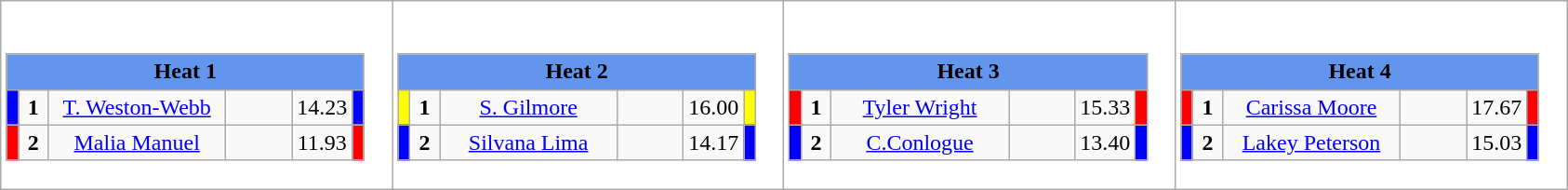<table class="wikitable" style="background:#fff;">
<tr>
<td><div><br><table class="wikitable">
<tr>
<td colspan="6"  style="text-align:center; background:#6495ed;"><strong>Heat 1</strong></td>
</tr>
<tr>
<td style="width:01px; background:#00f;"></td>
<td style="width:14px; text-align:center;"><strong>1</strong></td>
<td style="width:120px; text-align:center;"><a href='#'>T. Weston-Webb</a></td>
<td style="width:40px; text-align:center;"></td>
<td style="width:20px; text-align:center;">14.23</td>
<td style="width:01px; background:#00f;"></td>
</tr>
<tr>
<td style="width:01px; background:#f00;"></td>
<td style="width:14px; text-align:center;"><strong>2</strong></td>
<td style="width:120px; text-align:center;"><a href='#'>Malia Manuel</a></td>
<td style="width:40px; text-align:center;"></td>
<td style="width:20px; text-align:center;">11.93</td>
<td style="width:01px; background:#f00;"></td>
</tr>
</table>
</div></td>
<td><div><br><table class="wikitable">
<tr>
<td colspan="6"  style="text-align:center; background:#6495ed;"><strong>Heat 2</strong></td>
</tr>
<tr>
<td style="width:01px; background:#ff0;"></td>
<td style="width:14px; text-align:center;"><strong>1</strong></td>
<td style="width:120px; text-align:center;"><a href='#'>S. Gilmore</a></td>
<td style="width:40px; text-align:center;"></td>
<td style="width:20px; text-align:center;">16.00</td>
<td style="width:01px; background:#ff0;"></td>
</tr>
<tr>
<td style="width:01px; background:#00f;"></td>
<td style="width:14px; text-align:center;"><strong>2</strong></td>
<td style="width:120px; text-align:center;"><a href='#'>Silvana Lima</a></td>
<td style="width:40px; text-align:center;"></td>
<td style="width:20px; text-align:center;">14.17</td>
<td style="width:01px; background:#00f;"></td>
</tr>
</table>
</div></td>
<td><div><br><table class="wikitable">
<tr>
<td colspan="6"  style="text-align:center; background:#6495ed;"><strong>Heat 3</strong></td>
</tr>
<tr>
<td style="width:01px; background:#f00;"></td>
<td style="width:14px; text-align:center;"><strong>1</strong></td>
<td style="width:120px; text-align:center;"><a href='#'>Tyler Wright</a></td>
<td style="width:40px; text-align:center;"></td>
<td style="width:20px; text-align:center;">15.33</td>
<td style="width:01px; background:#f00;"></td>
</tr>
<tr>
<td style="width:01px; background:#00f;"></td>
<td style="width:14px; text-align:center;"><strong>2</strong></td>
<td style="width:120px; text-align:center;"><a href='#'>C.Conlogue</a></td>
<td style="width:40px; text-align:center;"></td>
<td style="width:20px; text-align:center;">13.40</td>
<td style="width:01px; background:#00f;"></td>
</tr>
</table>
</div></td>
<td><div><br><table class="wikitable">
<tr>
<td colspan="6"  style="text-align:center; background:#6495ed;"><strong>Heat 4</strong></td>
</tr>
<tr>
<td style="width:01px; background:#f00;"></td>
<td style="width:14px; text-align:center;"><strong>1</strong></td>
<td style="width:120px; text-align:center;"><a href='#'>Carissa Moore</a></td>
<td style="width:40px; text-align:center;"></td>
<td style="width:20px; text-align:center;">17.67</td>
<td style="width:01px; background:#f00;"></td>
</tr>
<tr>
<td style="width:01px; background:#00f;"></td>
<td style="width:14px; text-align:center;"><strong>2</strong></td>
<td style="width:120px; text-align:center;"><a href='#'>Lakey Peterson</a></td>
<td style="width:40px; text-align:center;"></td>
<td style="width:20px; text-align:center;">15.03</td>
<td style="width:01px; background:#00f;"></td>
</tr>
</table>
</div></td>
</tr>
</table>
